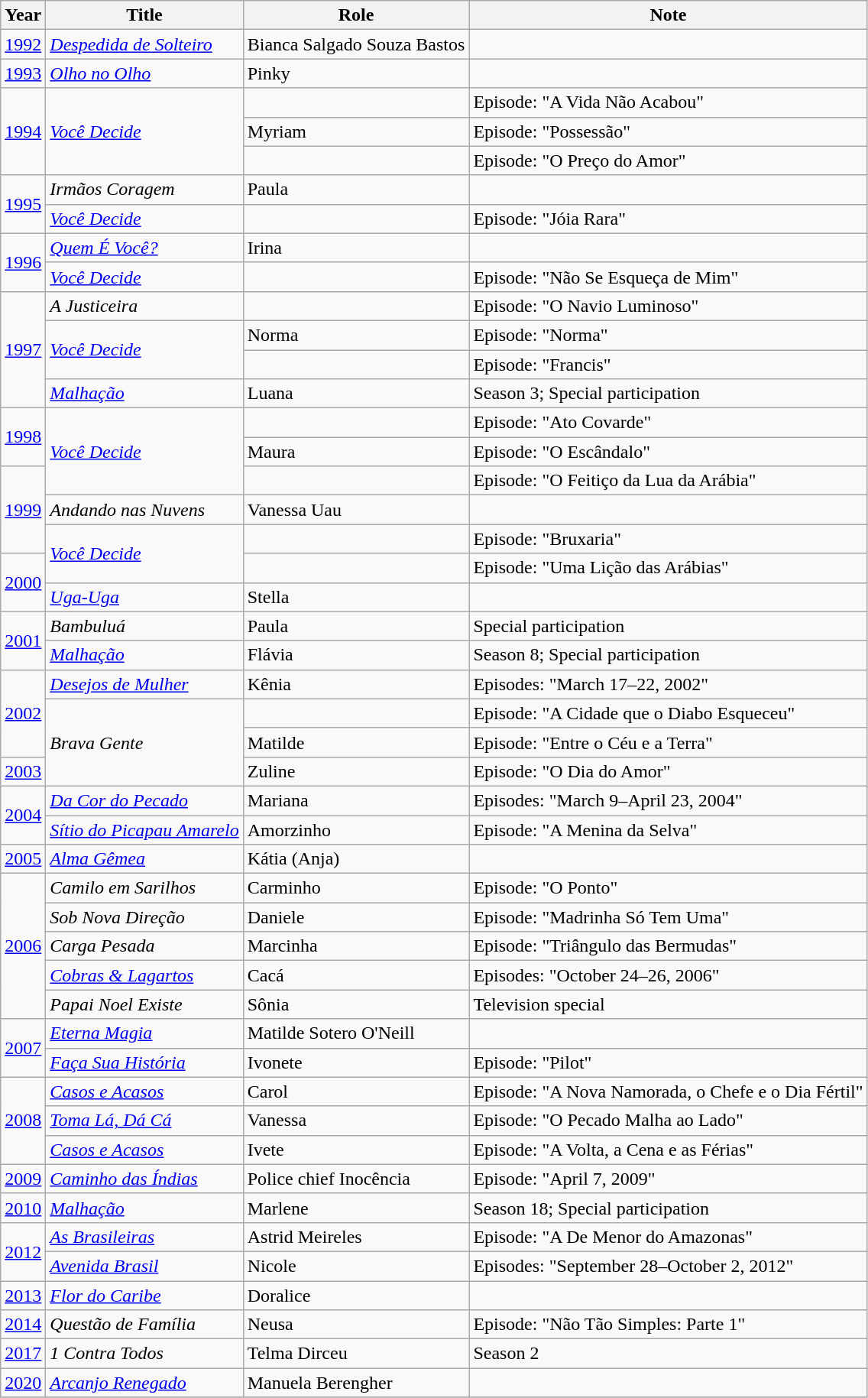<table class="wikitable">
<tr>
<th>Year</th>
<th>Title</th>
<th>Role</th>
<th>Note</th>
</tr>
<tr>
<td><a href='#'>1992</a></td>
<td><em><a href='#'>Despedida de Solteiro</a></em></td>
<td>Bianca Salgado Souza Bastos</td>
<td></td>
</tr>
<tr>
<td><a href='#'>1993</a></td>
<td><em><a href='#'>Olho no Olho</a></em></td>
<td>Pinky</td>
<td></td>
</tr>
<tr>
<td rowspan="3"><a href='#'>1994</a></td>
<td rowspan="3"><em><a href='#'>Você Decide</a></em></td>
<td></td>
<td>Episode: "A Vida Não Acabou"</td>
</tr>
<tr>
<td>Myriam</td>
<td>Episode: "Possessão"</td>
</tr>
<tr>
<td></td>
<td>Episode: "O Preço do Amor"</td>
</tr>
<tr>
<td rowspan="2"><a href='#'>1995</a></td>
<td><em>Irmãos Coragem</em></td>
<td>Paula</td>
<td></td>
</tr>
<tr>
<td><em><a href='#'>Você Decide</a></em></td>
<td></td>
<td>Episode: "Jóia Rara"</td>
</tr>
<tr>
<td rowspan="2"><a href='#'>1996</a></td>
<td><em><a href='#'>Quem É Você?</a></em></td>
<td>Irina</td>
<td></td>
</tr>
<tr>
<td><em><a href='#'>Você Decide</a></em></td>
<td></td>
<td>Episode: "Não Se Esqueça de Mim"</td>
</tr>
<tr>
<td rowspan="4"><a href='#'>1997</a></td>
<td><em>A Justiceira</em></td>
<td></td>
<td>Episode: "O Navio Luminoso"</td>
</tr>
<tr>
<td rowspan="2"><em><a href='#'>Você Decide</a></em></td>
<td>Norma</td>
<td>Episode: "Norma"</td>
</tr>
<tr>
<td></td>
<td>Episode: "Francis"</td>
</tr>
<tr>
<td><em><a href='#'>Malhação</a></em></td>
<td>Luana</td>
<td>Season 3; Special participation</td>
</tr>
<tr>
<td rowspan="2"><a href='#'>1998</a></td>
<td rowspan="3"><em><a href='#'>Você Decide</a></em></td>
<td></td>
<td>Episode: "Ato Covarde"</td>
</tr>
<tr>
<td>Maura</td>
<td>Episode: "O Escândalo"</td>
</tr>
<tr>
<td rowspan="3"><a href='#'>1999</a></td>
<td></td>
<td>Episode: "O Feitiço da Lua da Arábia"</td>
</tr>
<tr>
<td><em>Andando nas Nuvens</em></td>
<td>Vanessa Uau</td>
<td></td>
</tr>
<tr>
<td rowspan="2"><em><a href='#'>Você Decide</a></em></td>
<td></td>
<td>Episode: "Bruxaria"</td>
</tr>
<tr>
<td rowspan="2"><a href='#'>2000</a></td>
<td></td>
<td>Episode: "Uma Lição das Arábias"</td>
</tr>
<tr>
<td><em><a href='#'>Uga-Uga</a></em></td>
<td>Stella</td>
<td></td>
</tr>
<tr>
<td rowspan="2"><a href='#'>2001</a></td>
<td><em>Bambuluá</em></td>
<td>Paula</td>
<td>Special participation</td>
</tr>
<tr>
<td><em><a href='#'>Malhação</a></em></td>
<td>Flávia</td>
<td>Season 8; Special participation</td>
</tr>
<tr>
<td rowspan="3"><a href='#'>2002</a></td>
<td><em><a href='#'>Desejos de Mulher</a></em></td>
<td>Kênia</td>
<td>Episodes: "March 17–22, 2002"</td>
</tr>
<tr>
<td rowspan="3"><em>Brava Gente</em></td>
<td></td>
<td>Episode: "A Cidade que o Diabo Esqueceu"</td>
</tr>
<tr>
<td>Matilde</td>
<td>Episode: "Entre o Céu e a Terra"</td>
</tr>
<tr>
<td><a href='#'>2003</a></td>
<td>Zuline</td>
<td>Episode: "O Dia do Amor"</td>
</tr>
<tr>
<td rowspan="2"><a href='#'>2004</a></td>
<td><em><a href='#'>Da Cor do Pecado</a></em></td>
<td>Mariana</td>
<td>Episodes: "March 9–April 23, 2004"</td>
</tr>
<tr>
<td><em><a href='#'>Sítio do Picapau Amarelo</a></em></td>
<td>Amorzinho</td>
<td>Episode: "A Menina da Selva"</td>
</tr>
<tr>
<td><a href='#'>2005</a></td>
<td><em><a href='#'>Alma Gêmea</a></em></td>
<td>Kátia (Anja)</td>
<td></td>
</tr>
<tr>
<td rowspan="5"><a href='#'>2006</a></td>
<td><em>Camilo em Sarilhos</em></td>
<td>Carminho</td>
<td>Episode: "O Ponto"</td>
</tr>
<tr>
<td><em>Sob Nova Direção</em></td>
<td>Daniele</td>
<td>Episode: "Madrinha Só Tem Uma"</td>
</tr>
<tr>
<td><em>Carga Pesada</em></td>
<td>Marcinha</td>
<td>Episode: "Triângulo das Bermudas"</td>
</tr>
<tr>
<td><em><a href='#'>Cobras & Lagartos</a></em></td>
<td>Cacá</td>
<td>Episodes: "October 24–26, 2006"</td>
</tr>
<tr>
<td><em>Papai Noel Existe</em></td>
<td>Sônia</td>
<td>Television special</td>
</tr>
<tr>
<td rowspan="2"><a href='#'>2007</a></td>
<td><em><a href='#'>Eterna Magia</a></em></td>
<td>Matilde Sotero O'Neill</td>
<td></td>
</tr>
<tr>
<td><em><a href='#'>Faça Sua História</a></em></td>
<td>Ivonete</td>
<td>Episode: "Pilot"</td>
</tr>
<tr>
<td rowspan="3"><a href='#'>2008</a></td>
<td><em><a href='#'>Casos e Acasos</a></em></td>
<td>Carol</td>
<td>Episode: "A Nova Namorada, o Chefe e o Dia Fértil"</td>
</tr>
<tr>
<td><em><a href='#'>Toma Lá, Dá Cá</a></em></td>
<td>Vanessa</td>
<td>Episode: "O Pecado Malha ao Lado"</td>
</tr>
<tr>
<td><em><a href='#'>Casos e Acasos</a></em></td>
<td>Ivete</td>
<td>Episode: "A Volta, a Cena e as Férias"</td>
</tr>
<tr>
<td><a href='#'>2009</a></td>
<td><em><a href='#'>Caminho das Índias</a></em></td>
<td>Police chief Inocência</td>
<td>Episode: "April 7, 2009"</td>
</tr>
<tr>
<td><a href='#'>2010</a></td>
<td><em><a href='#'>Malhação</a></em></td>
<td>Marlene</td>
<td>Season 18; Special participation</td>
</tr>
<tr>
<td rowspan="2"><a href='#'>2012</a></td>
<td><em><a href='#'>As Brasileiras</a></em></td>
<td>Astrid Meireles</td>
<td>Episode: "A De Menor do Amazonas"</td>
</tr>
<tr>
<td><em><a href='#'>Avenida Brasil</a></em></td>
<td>Nicole</td>
<td>Episodes: "September 28–October 2, 2012"</td>
</tr>
<tr>
<td><a href='#'>2013</a></td>
<td><em><a href='#'>Flor do Caribe</a></em></td>
<td>Doralice</td>
<td></td>
</tr>
<tr>
<td><a href='#'>2014</a></td>
<td><em>Questão de Família</em></td>
<td>Neusa</td>
<td>Episode: "Não Tão Simples: Parte 1"</td>
</tr>
<tr>
<td><a href='#'>2017</a></td>
<td><em>1 Contra Todos</em></td>
<td>Telma Dirceu</td>
<td>Season 2</td>
</tr>
<tr>
<td><a href='#'>2020</a></td>
<td><em><a href='#'>Arcanjo Renegado</a></em></td>
<td>Manuela Berengher</td>
<td></td>
</tr>
<tr>
</tr>
</table>
